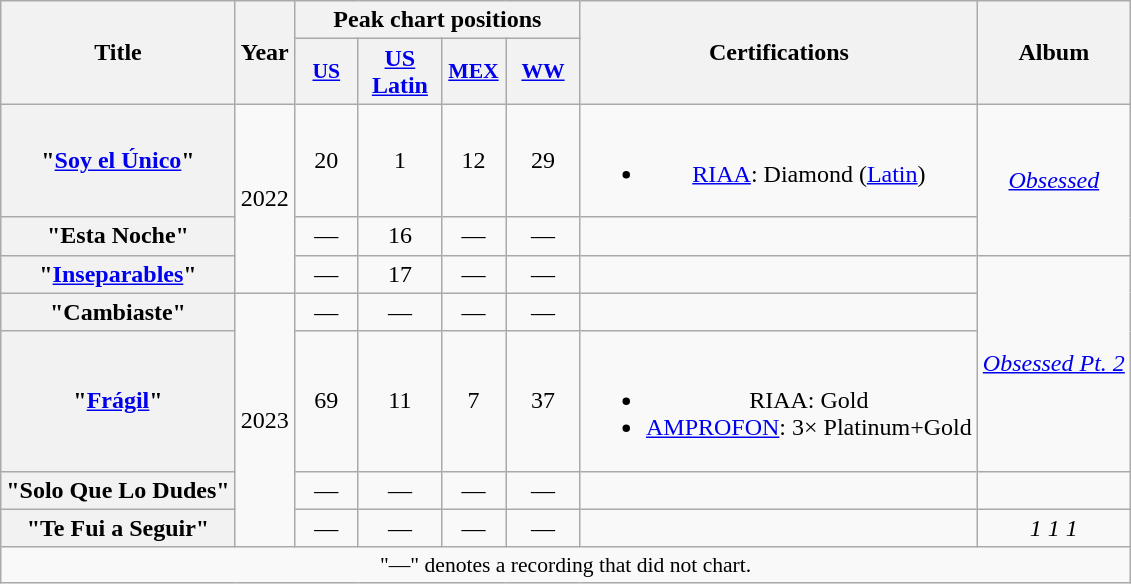<table class="wikitable plainrowheaders" style="text-align:center;">
<tr>
<th scope="col" rowspan="2">Title</th>
<th scope="col" rowspan="2">Year</th>
<th scope="col" colspan="4">Peak chart positions</th>
<th scope="col" rowspan="2">Certifications</th>
<th scope="col" rowspan="2">Album</th>
</tr>
<tr>
<th scope="col" style="width:2.5em;font-size:90%;"><a href='#'>US</a><br></th>
<th scope="col" style="width:3em;"><a href='#'>US<br>Latin</a><br></th>
<th scope="col" style="width:2.5em;font-size:90%;"><a href='#'>MEX</a><br></th>
<th scope="col" style="width:3em;font-size:90%;"><a href='#'>WW</a><br></th>
</tr>
<tr>
<th scope="row">"<a href='#'>Soy el Único</a>"</th>
<td rowspan="3">2022</td>
<td>20</td>
<td>1</td>
<td>12</td>
<td>29</td>
<td><br><ul><li><a href='#'>RIAA</a>: Diamond (<a href='#'>Latin</a>)</li></ul></td>
<td rowspan="2"><em><a href='#'>Obsessed</a></em></td>
</tr>
<tr>
<th scope="row">"Esta Noche"</th>
<td>—</td>
<td>16</td>
<td>—</td>
<td>—</td>
<td></td>
</tr>
<tr>
<th scope="row">"<a href='#'>Inseparables</a>"<br></th>
<td>—</td>
<td>17</td>
<td>—</td>
<td>—</td>
<td></td>
<td rowspan="3"><em><a href='#'>Obsessed Pt. 2</a></em></td>
</tr>
<tr>
<th scope="row">"Cambiaste"</th>
<td rowspan="4">2023</td>
<td>—</td>
<td>—</td>
<td>—</td>
<td>—</td>
<td></td>
</tr>
<tr>
<th scope="row">"<a href='#'>Frágil</a>"<br></th>
<td>69</td>
<td>11</td>
<td>7</td>
<td>37</td>
<td><br><ul><li>RIAA: Gold</li><li><a href='#'>AMPROFON</a>: 3× Platinum+Gold</li></ul></td>
</tr>
<tr>
<th scope="row">"Solo Que Lo Dudes"<br></th>
<td>—</td>
<td>—</td>
<td>—</td>
<td>—</td>
<td></td>
<td></td>
</tr>
<tr>
<th scope="row">"Te Fui a Seguir"<br></th>
<td>—</td>
<td>—</td>
<td>—</td>
<td>—</td>
<td></td>
<td><em>1 1 1</em></td>
</tr>
<tr>
<td colspan="11" style="font-size:90%">"—" denotes a recording that did not chart.</td>
</tr>
</table>
